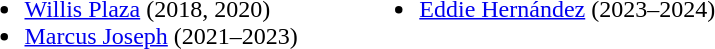<table>
<tr>
<td valign="top"><br><ul><li> <a href='#'>Willis Plaza</a> (2018, 2020)</li><li> <a href='#'>Marcus Joseph</a> (2021–2023)</li></ul></td>
<td width="33"> </td>
<td valign="top"><br><ul><li> <a href='#'>Eddie Hernández</a> (2023–2024)</li></ul></td>
</tr>
</table>
